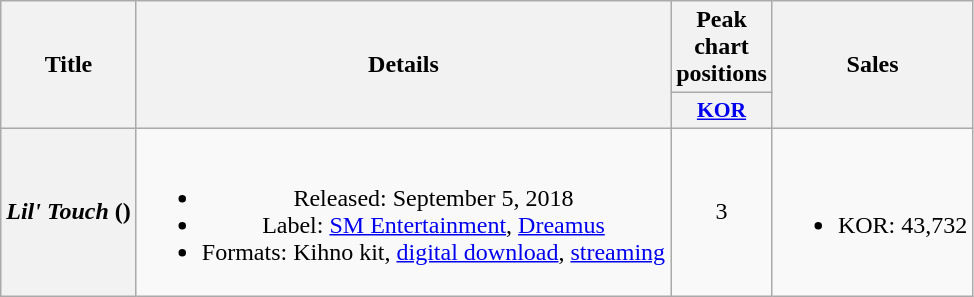<table class="wikitable plainrowheaders" style="text-align:center">
<tr>
<th scope="col" rowspan="2">Title</th>
<th scope="col" rowspan="2">Details</th>
<th scope="col">Peak chart<br>positions</th>
<th scope="col" rowspan="2">Sales</th>
</tr>
<tr>
<th scope="col" style="font-size:90%; width:2.5em"><a href='#'>KOR</a><br></th>
</tr>
<tr>
<th scope="row"><em>Lil' Touch</em> ()</th>
<td><br><ul><li>Released: September 5, 2018</li><li>Label: <a href='#'>SM Entertainment</a>, <a href='#'>Dreamus</a></li><li>Formats: Kihno kit, <a href='#'>digital download</a>, <a href='#'>streaming</a></li></ul></td>
<td>3</td>
<td><br><ul><li>KOR: 43,732 </li></ul></td>
</tr>
</table>
